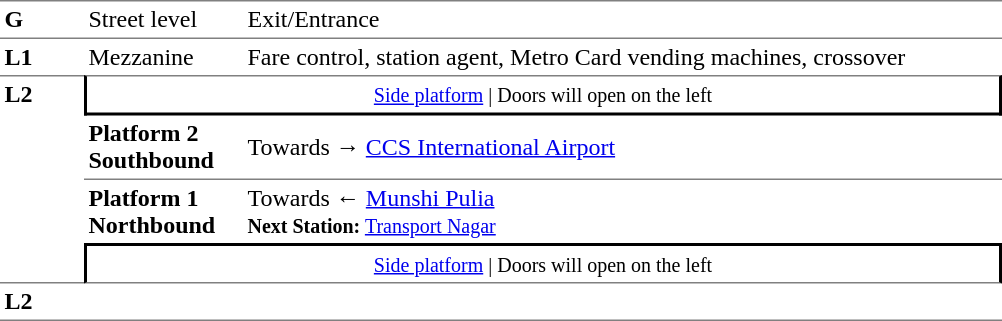<table table border=0 cellspacing=0 cellpadding=3>
<tr>
<td style="border-bottom:solid 1px gray;border-top:solid 1px gray;" width=50 valign=top><strong>G</strong></td>
<td style="border-top:solid 1px gray;border-bottom:solid 1px gray;" width=100 valign=top>Street level</td>
<td style="border-top:solid 1px gray;border-bottom:solid 1px gray;" width=500 valign=top>Exit/Entrance</td>
</tr>
<tr>
<td valign=top><strong>L1</strong></td>
<td valign=top>Mezzanine</td>
<td valign=top>Fare control, station agent, Metro Card vending machines, crossover<br></td>
</tr>
<tr>
<td style="border-top:solid 1px gray;border-bottom:solid 1px gray;" width=50 rowspan=4 valign=top><strong>L2</strong></td>
<td style="border-top:solid 1px gray;border-right:solid 2px black;border-left:solid 2px black;border-bottom:solid 2px black;text-align:center;" colspan=2><small><a href='#'>Side platform</a> | Doors will open on the left </small></td>
</tr>
<tr>
<td style="border-bottom:solid 1px gray;" width=100><span><strong>Platform 2</strong><br><strong>Southbound</strong></span></td>
<td style="border-bottom:solid 1px gray;" width=500>Towards → <a href='#'>CCS International Airport</a></td>
</tr>
<tr>
<td><span><strong>Platform 1</strong><br><strong>Northbound</strong></span></td>
<td>Towards ← <a href='#'>Munshi Pulia</a><br><small><strong>Next Station:</strong> <a href='#'>Transport Nagar</a></small></td>
</tr>
<tr>
<td style="border-top:solid 2px black;border-right:solid 2px black;border-left:solid 2px black;border-bottom:solid 1px gray;text-align:center;" colspan=2><small><a href='#'>Side platform</a> | Doors will open on the left </small></td>
</tr>
<tr>
<td style="border-bottom:solid 1px gray;" width=50 rowspan=2 valign=top><strong>L2</strong></td>
<td style="border-bottom:solid 1px gray;" width=100></td>
<td style="border-bottom:solid 1px gray;" width=500></td>
</tr>
<tr>
</tr>
</table>
